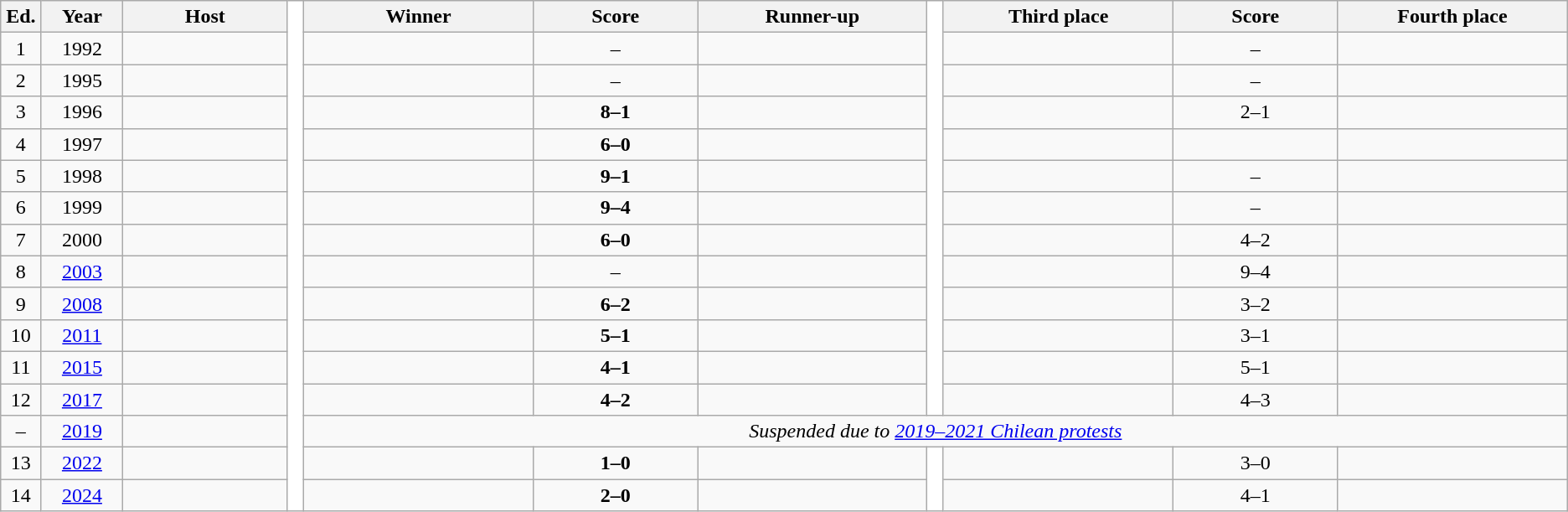<table class="wikitable" style="text-align:center; width: %">
<tr>
<th width= 2%>Ed.</th>
<th width=5%>Year</th>
<th width=10%>Host</th>
<th rowspan="16" style="width:1%;background:#fff"></th>
<th width=14%>Winner</th>
<th width=10%>Score</th>
<th width=14%>Runner-up</th>
<th rowspan="13" style="width:1%;background:#fff"></th>
<th width=14%>Third place</th>
<th width=10%>Score</th>
<th width=14%>Fourth place</th>
</tr>
<tr>
<td>1</td>
<td>1992</td>
<td></td>
<td><strong></strong></td>
<td>– </td>
<td></td>
<td></td>
<td>– </td>
<td></td>
</tr>
<tr>
<td>2</td>
<td>1995</td>
<td></td>
<td><strong></strong></td>
<td>– </td>
<td></td>
<td></td>
<td>– </td>
<td></td>
</tr>
<tr>
<td>3</td>
<td>1996</td>
<td></td>
<td><strong></strong></td>
<td><strong>8–1</strong></td>
<td></td>
<td></td>
<td>2–1</td>
<td></td>
</tr>
<tr>
<td>4</td>
<td>1997</td>
<td></td>
<td><strong></strong></td>
<td><strong>6–0</strong></td>
<td></td>
<td></td>
<td></td>
<td></td>
</tr>
<tr>
<td>5</td>
<td>1998</td>
<td></td>
<td><strong></strong></td>
<td><strong>9–1</strong></td>
<td></td>
<td></td>
<td>– </td>
<td></td>
</tr>
<tr>
<td>6</td>
<td>1999</td>
<td></td>
<td><strong></strong></td>
<td><strong>9–4</strong></td>
<td></td>
<td></td>
<td>– </td>
<td></td>
</tr>
<tr>
<td>7</td>
<td>2000</td>
<td></td>
<td><strong></strong></td>
<td><strong>6–0</strong></td>
<td></td>
<td></td>
<td>4–2</td>
<td></td>
</tr>
<tr>
<td>8</td>
<td><a href='#'>2003</a></td>
<td></td>
<td><strong></strong></td>
<td>– </td>
<td></td>
<td></td>
<td>9–4</td>
<td></td>
</tr>
<tr>
<td>9</td>
<td><a href='#'>2008</a></td>
<td></td>
<td><strong></strong></td>
<td><strong>6–2</strong></td>
<td></td>
<td></td>
<td>3–2</td>
<td></td>
</tr>
<tr>
<td>10</td>
<td><a href='#'>2011</a></td>
<td></td>
<td><strong></strong></td>
<td><strong>5–1</strong></td>
<td></td>
<td></td>
<td>3–1</td>
<td></td>
</tr>
<tr>
<td>11</td>
<td><a href='#'>2015</a></td>
<td></td>
<td><strong></strong></td>
<td><strong>4–1</strong></td>
<td></td>
<td></td>
<td>5–1</td>
<td></td>
</tr>
<tr>
<td>12</td>
<td><a href='#'>2017</a></td>
<td></td>
<td><strong></strong></td>
<td><strong>4–2</strong></td>
<td></td>
<td></td>
<td>4–3</td>
<td></td>
</tr>
<tr>
<td>–</td>
<td><a href='#'>2019</a></td>
<td></td>
<td colspan=7><em>Suspended due to <a href='#'>2019–2021 Chilean protests</a></em></td>
</tr>
<tr>
<td>13</td>
<td><a href='#'>2022</a></td>
<td></td>
<td><strong></strong></td>
<td><strong>1–0</strong></td>
<td></td>
<td rowspan="2" style="width:1%;background:#fff"></td>
<td></td>
<td>3–0</td>
<td></td>
</tr>
<tr>
<td>14</td>
<td><a href='#'>2024</a></td>
<td></td>
<td><strong></strong></td>
<td><strong>2–0</strong></td>
<td></td>
<td></td>
<td>4–1</td>
<td></td>
</tr>
</table>
